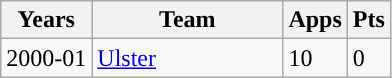<table class="wikitable" style="text-align:left;">
<tr>
<th>Years</th>
<th width=120px>Team</th>
<th>Apps</th>
<th>Pts</th>
</tr>
<tr>
<td>2000-01</td>
<td><a href='#'>Ulster</a></td>
<td>10</td>
<td>0</td>
</tr>
</table>
